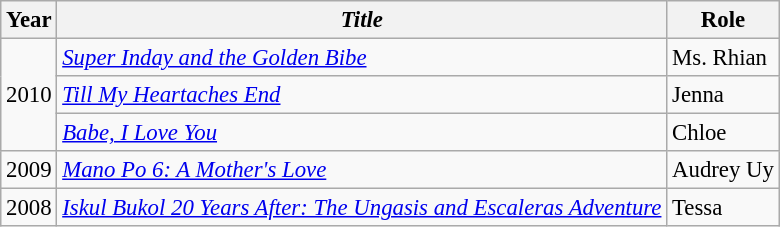<table class="wikitable" style="font-size:95%;">
<tr>
<th>Year</th>
<th><em>Title</em></th>
<th>Role</th>
</tr>
<tr>
<td rowspan="3">2010</td>
<td><a href='#'><em>Super Inday and the Golden Bibe</em></a></td>
<td>Ms. Rhian</td>
</tr>
<tr>
<td><a href='#'><em>Till My Heartaches End</em></a></td>
<td>Jenna</td>
</tr>
<tr>
<td><a href='#'><em>Babe, I Love You</em></a></td>
<td>Chloe</td>
</tr>
<tr>
<td>2009</td>
<td><a href='#'><em>Mano Po 6: A Mother's Love</em></a></td>
<td>Audrey Uy</td>
</tr>
<tr>
<td>2008</td>
<td><a href='#'><em>Iskul Bukol 20 Years After: The Ungasis and Escaleras Adventure</em></a></td>
<td>Tessa</td>
</tr>
</table>
